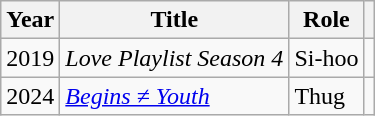<table class="wikitable  plainrowheaders">
<tr>
<th scope="col">Year</th>
<th scope="col">Title</th>
<th scope="col">Role</th>
<th scope="col" class="unsortable"></th>
</tr>
<tr>
<td>2019</td>
<td><em>Love Playlist Season 4</em></td>
<td>Si-hoo</td>
<td></td>
</tr>
<tr>
<td>2024</td>
<td><em><a href='#'>Begins ≠ Youth</a></em></td>
<td>Thug</td>
<td></td>
</tr>
</table>
